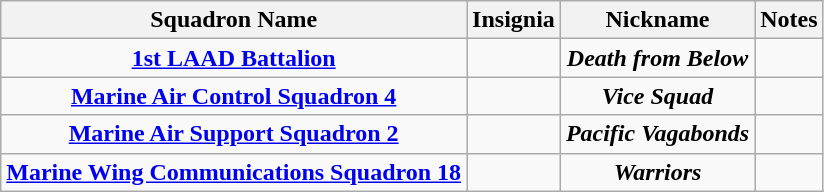<table class="wikitable sortable" style="text-align:center">
<tr>
<th>Squadron Name</th>
<th>Insignia</th>
<th>Nickname</th>
<th>Notes</th>
</tr>
<tr>
<td><strong><a href='#'>1st LAAD Battalion</a></strong></td>
<td></td>
<td><strong><em>Death from Below</em></strong></td>
<td></td>
</tr>
<tr>
<td><strong><a href='#'>Marine Air Control Squadron 4</a></strong></td>
<td></td>
<td><strong><em>Vice Squad</em></strong></td>
<td></td>
</tr>
<tr>
<td><strong><a href='#'>Marine Air Support Squadron 2</a></strong></td>
<td></td>
<td><strong><em>Pacific Vagabonds</em></strong></td>
<td></td>
</tr>
<tr>
<td><strong><a href='#'>Marine Wing Communications Squadron 18</a></strong></td>
<td></td>
<td><strong><em>Warriors</em></strong></td>
<td></td>
</tr>
</table>
